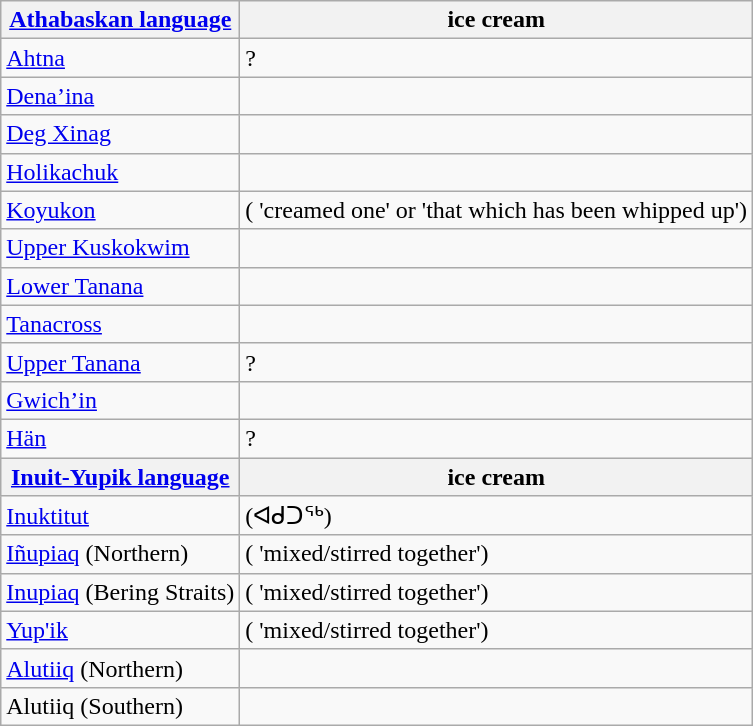<table class="wikitable">
<tr>
<th><a href='#'>Athabaskan language</a></th>
<th>ice cream</th>
</tr>
<tr>
<td><a href='#'>Ahtna</a></td>
<td>?</td>
</tr>
<tr>
<td><a href='#'>Dena’ina</a></td>
<td></td>
</tr>
<tr>
<td><a href='#'>Deg Xinag</a></td>
<td></td>
</tr>
<tr>
<td><a href='#'>Holikachuk</a></td>
<td></td>
</tr>
<tr>
<td><a href='#'>Koyukon</a></td>
<td> ( 'creamed one' or 'that which has been whipped up')</td>
</tr>
<tr>
<td><a href='#'>Upper Kuskokwim</a></td>
<td></td>
</tr>
<tr>
<td><a href='#'>Lower Tanana</a></td>
<td></td>
</tr>
<tr>
<td><a href='#'>Tanacross</a></td>
<td></td>
</tr>
<tr>
<td><a href='#'>Upper Tanana</a></td>
<td>?</td>
</tr>
<tr>
<td><a href='#'>Gwich’in</a></td>
<td></td>
</tr>
<tr>
<td><a href='#'>Hän</a></td>
<td>?</td>
</tr>
<tr>
<th><a href='#'>Inuit-Yupik language</a></th>
<th>ice cream</th>
</tr>
<tr>
<td><a href='#'>Inuktitut</a></td>
<td> (ᐊᑯᑐᖅ)</td>
</tr>
<tr>
<td><a href='#'>Iñupiaq</a> (Northern)</td>
<td> ( 'mixed/stirred together')</td>
</tr>
<tr>
<td><a href='#'>Inupiaq</a> (Bering Straits)</td>
<td> ( 'mixed/stirred together')</td>
</tr>
<tr>
<td><a href='#'>Yup'ik</a></td>
<td> ( 'mixed/stirred together')</td>
</tr>
<tr>
<td><a href='#'>Alutiiq</a> (Northern)</td>
<td></td>
</tr>
<tr>
<td>Alutiiq (Southern)</td>
<td></td>
</tr>
</table>
